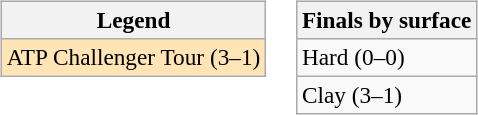<table>
<tr valign=top>
<td><br><table class="wikitable" style=font-size:97%>
<tr>
<th>Legend</th>
</tr>
<tr style="background:moccasin;">
<td>ATP Challenger Tour (3–1)</td>
</tr>
</table>
</td>
<td><br><table class="wikitable" style=font-size:97%>
<tr>
<th>Finals by surface</th>
</tr>
<tr>
<td>Hard (0–0)</td>
</tr>
<tr>
<td>Clay (3–1)</td>
</tr>
</table>
</td>
</tr>
</table>
